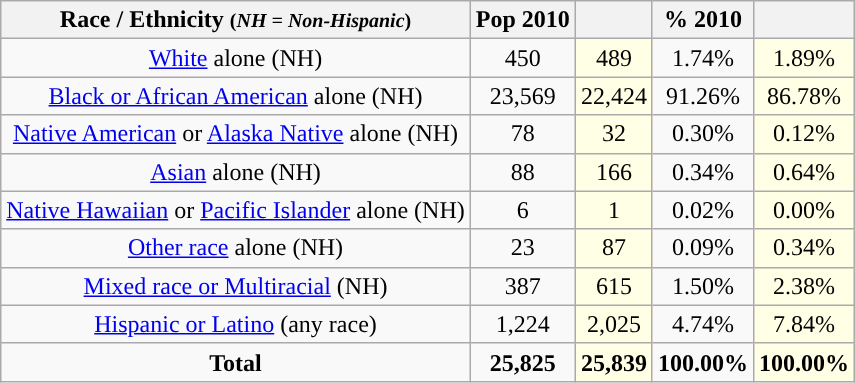<table class="wikitable" style="text-align:center;">
<tr>
<th>Race / Ethnicity <small>(<em>NH = Non-Hispanic</em>)</small></th>
<th>Pop 2010</th>
<th></th>
<th>% 2010</th>
<th></th>
</tr>
<tr>
<td><a href='#'>White</a> alone (NH)</td>
<td>450</td>
<td style='background: #ffffe6;'>489</td>
<td>1.74%</td>
<td style='background: #ffffe6;'>1.89%</td>
</tr>
<tr>
<td><a href='#'>Black or African American</a> alone (NH)</td>
<td>23,569</td>
<td style='background: #ffffe6;'>22,424</td>
<td>91.26%</td>
<td style='background: #ffffe6;'>86.78%</td>
</tr>
<tr>
<td><a href='#'>Native American</a> or <a href='#'>Alaska Native</a> alone (NH)</td>
<td>78</td>
<td style='background: #ffffe6;'>32</td>
<td>0.30%</td>
<td style='background: #ffffe6;'>0.12%</td>
</tr>
<tr>
<td><a href='#'>Asian</a> alone (NH)</td>
<td>88</td>
<td style='background: #ffffe6;'>166</td>
<td>0.34%</td>
<td style='background: #ffffe6;'>0.64%</td>
</tr>
<tr>
<td><a href='#'>Native Hawaiian</a> or <a href='#'>Pacific Islander</a> alone (NH)</td>
<td>6</td>
<td style='background: #ffffe6;'>1</td>
<td>0.02%</td>
<td style='background: #ffffe6;'>0.00%</td>
</tr>
<tr>
<td><a href='#'>Other race</a> alone (NH)</td>
<td>23</td>
<td style='background: #ffffe6;'>87</td>
<td>0.09%</td>
<td style='background: #ffffe6;'>0.34%</td>
</tr>
<tr>
<td><a href='#'>Mixed race or Multiracial</a> (NH)</td>
<td>387</td>
<td style='background: #ffffe6;'>615</td>
<td>1.50%</td>
<td style='background: #ffffe6;'>2.38%</td>
</tr>
<tr>
<td><a href='#'>Hispanic or Latino</a> (any race)</td>
<td>1,224</td>
<td style='background: #ffffe6;'>2,025</td>
<td>4.74%</td>
<td style='background: #ffffe6;'>7.84%</td>
</tr>
<tr>
<td><strong>Total</strong></td>
<td><strong>25,825</strong></td>
<td style='background: #ffffe6;'><strong>25,839</strong></td>
<td><strong>100.00%</strong></td>
<td style='background: #ffffe6;'><strong>100.00%</strong></td>
</tr>
</table>
